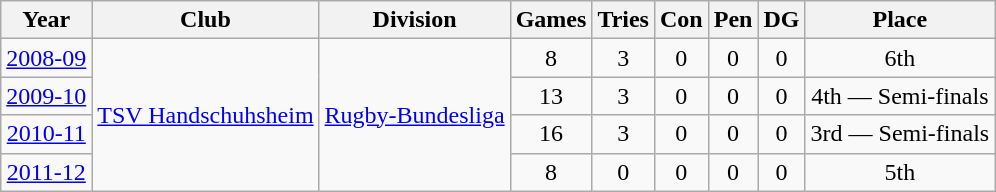<table class="wikitable">
<tr>
<th>Year</th>
<th>Club</th>
<th>Division</th>
<th>Games</th>
<th>Tries</th>
<th>Con</th>
<th>Pen</th>
<th>DG</th>
<th>Place</th>
</tr>
<tr align="center">
<td><a href='#'>2008-09</a></td>
<td rowspan=4><a href='#'>TSV Handschuhsheim</a></td>
<td rowspan=4><a href='#'>Rugby-Bundesliga</a></td>
<td>8</td>
<td>3</td>
<td>0</td>
<td>0</td>
<td>0</td>
<td>6th</td>
</tr>
<tr align="center">
<td><a href='#'>2009-10</a></td>
<td>13</td>
<td>3</td>
<td>0</td>
<td>0</td>
<td>0</td>
<td>4th — Semi-finals</td>
</tr>
<tr align="center">
<td><a href='#'>2010-11</a></td>
<td>16</td>
<td>3</td>
<td>0</td>
<td>0</td>
<td>0</td>
<td>3rd — Semi-finals</td>
</tr>
<tr align="center">
<td><a href='#'>2011-12</a></td>
<td>8</td>
<td>0</td>
<td>0</td>
<td>0</td>
<td>0</td>
<td>5th</td>
</tr>
</table>
